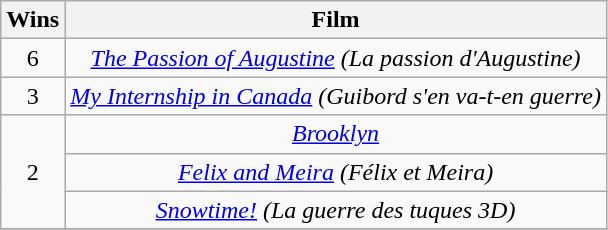<table class="wikitable" style="text-align:center;">
<tr>
<th scope="col" width="17">Wins</th>
<th scope="col" align="center">Film</th>
</tr>
<tr>
<td rowspan="1" style="text-align:center;">6</td>
<td><em><a href='#'>The Passion of Augustine</a> (La passion d'Augustine)</em></td>
</tr>
<tr>
<td rowspan="1" style="text-align:center;">3</td>
<td><em><a href='#'>My Internship in Canada</a> (Guibord s'en va-t-en guerre)</em></td>
</tr>
<tr>
<td rowspan="3" style="text-align:center;">2</td>
<td><em><a href='#'>Brooklyn</a></em></td>
</tr>
<tr>
<td><em><a href='#'>Felix and Meira</a> (Félix et Meira)</em></td>
</tr>
<tr>
<td><em><a href='#'>Snowtime!</a> (La guerre des tuques 3D)</em></td>
</tr>
<tr>
</tr>
</table>
